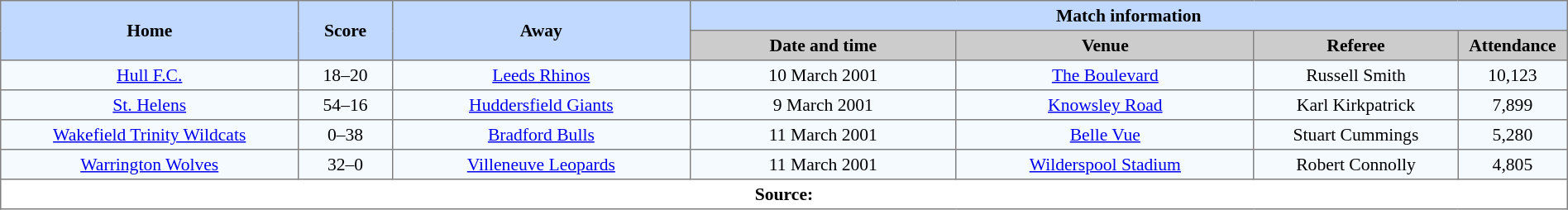<table border=1 style="border-collapse:collapse; font-size:90%; text-align:center;" cellpadding=3 cellspacing=0 width=100%>
<tr bgcolor=#C1D8FF>
<th rowspan=2 width=19%>Home</th>
<th rowspan=2 width=6%>Score</th>
<th rowspan=2 width=19%>Away</th>
<th colspan=6>Match information</th>
</tr>
<tr bgcolor=#CCCCCC>
<th width=17%>Date and time</th>
<th width=19%>Venue</th>
<th width=13%>Referee</th>
<th width=7%>Attendance</th>
</tr>
<tr bgcolor=#F5FAFF>
<td><a href='#'>Hull F.C.</a></td>
<td>18–20</td>
<td><a href='#'>Leeds Rhinos</a></td>
<td>10 March 2001</td>
<td><a href='#'>The Boulevard</a></td>
<td>Russell Smith</td>
<td>10,123</td>
</tr>
<tr bgcolor=#F5FAFF>
<td><a href='#'>St. Helens</a></td>
<td>54–16</td>
<td><a href='#'>Huddersfield Giants</a></td>
<td>9 March 2001</td>
<td><a href='#'>Knowsley Road</a></td>
<td>Karl Kirkpatrick</td>
<td>7,899</td>
</tr>
<tr bgcolor=#F5FAFF>
<td><a href='#'>Wakefield Trinity Wildcats</a></td>
<td>0–38</td>
<td><a href='#'>Bradford Bulls</a></td>
<td>11 March 2001</td>
<td><a href='#'>Belle Vue</a></td>
<td>Stuart Cummings</td>
<td>5,280</td>
</tr>
<tr bgcolor=#F5FAFF>
<td><a href='#'>Warrington Wolves</a></td>
<td>32–0</td>
<td><a href='#'>Villeneuve Leopards</a></td>
<td>11 March 2001</td>
<td><a href='#'>Wilderspool Stadium</a></td>
<td>Robert Connolly</td>
<td>4,805</td>
</tr>
<tr>
<th colspan=7>Source:</th>
</tr>
</table>
